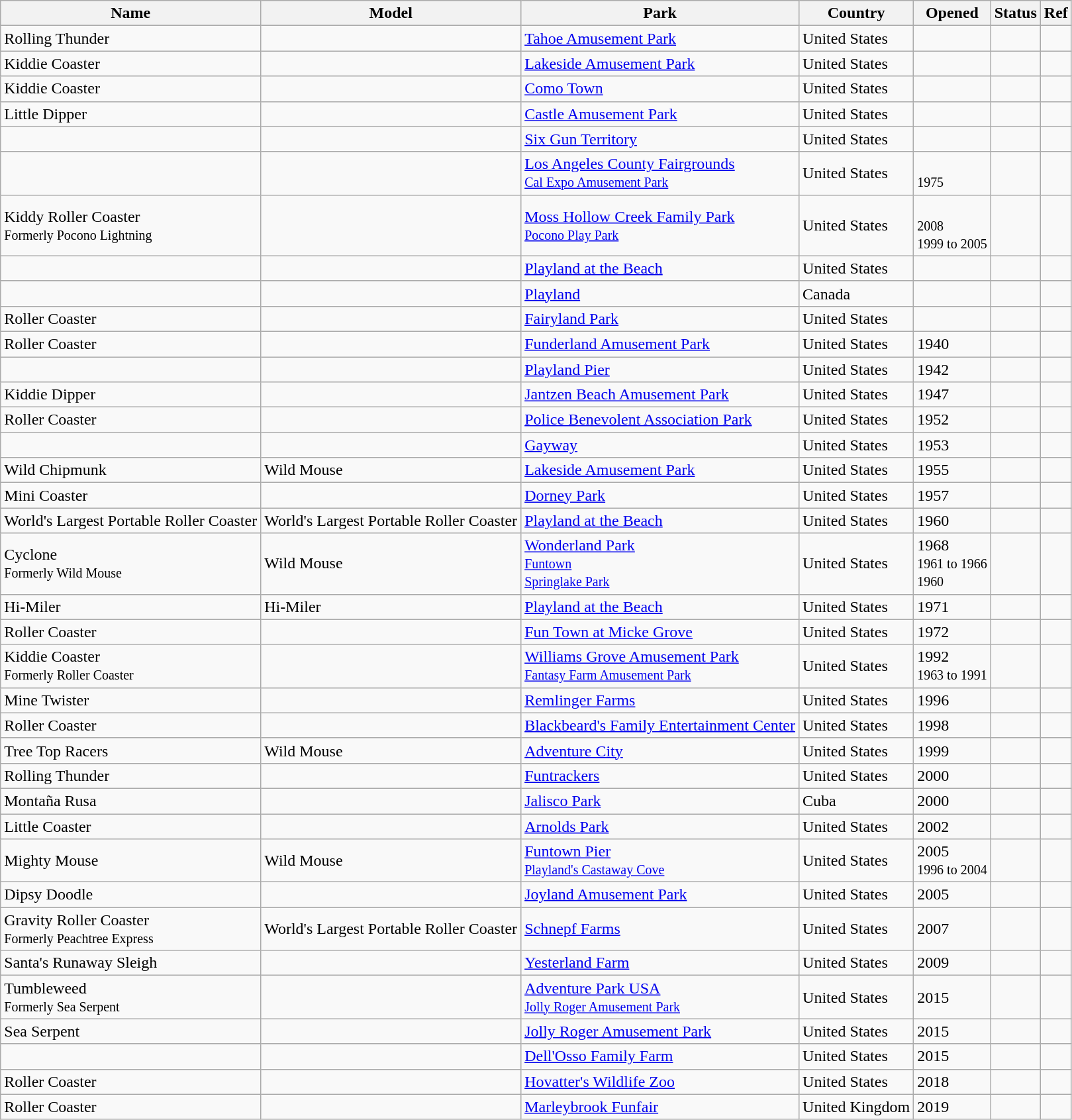<table class="wikitable sortable">
<tr>
<th>Name</th>
<th>Model</th>
<th>Park</th>
<th>Country</th>
<th>Opened</th>
<th>Status</th>
<th class="unsortable">Ref</th>
</tr>
<tr>
<td>Rolling Thunder</td>
<td></td>
<td><a href='#'>Tahoe Amusement Park</a></td>
<td> United States</td>
<td></td>
<td></td>
<td></td>
</tr>
<tr>
<td>Kiddie Coaster</td>
<td></td>
<td><a href='#'>Lakeside Amusement Park</a></td>
<td> United States</td>
<td></td>
<td></td>
<td></td>
</tr>
<tr>
<td>Kiddie Coaster</td>
<td></td>
<td><a href='#'>Como Town</a></td>
<td> United States</td>
<td></td>
<td></td>
<td></td>
</tr>
<tr>
<td>Little Dipper</td>
<td></td>
<td><a href='#'>Castle Amusement Park</a></td>
<td> United States</td>
<td></td>
<td></td>
<td></td>
</tr>
<tr>
<td></td>
<td></td>
<td><a href='#'>Six Gun Territory</a></td>
<td> United States</td>
<td></td>
<td></td>
<td></td>
</tr>
<tr>
<td></td>
<td></td>
<td><a href='#'>Los Angeles County Fairgrounds</a><br><small><a href='#'>Cal Expo Amusement Park</a></small></td>
<td> United States</td>
<td><br><small>1975</small></td>
<td></td>
<td><br></td>
</tr>
<tr>
<td>Kiddy Roller Coaster<br><small> Formerly Pocono Lightning</small></td>
<td></td>
<td><a href='#'>Moss Hollow Creek Family Park</a><br><small><a href='#'>Pocono Play Park</a></small></td>
<td> United States</td>
<td><br><small>2008<br>1999 to 2005</small></td>
<td></td>
<td><br><br></td>
</tr>
<tr>
<td></td>
<td></td>
<td><a href='#'>Playland at the Beach</a></td>
<td> United States</td>
<td></td>
<td></td>
<td></td>
</tr>
<tr>
<td></td>
<td></td>
<td><a href='#'>Playland</a></td>
<td> Canada</td>
<td></td>
<td></td>
<td></td>
</tr>
<tr>
<td>Roller Coaster</td>
<td></td>
<td><a href='#'>Fairyland Park</a></td>
<td> United States</td>
<td></td>
<td></td>
<td></td>
</tr>
<tr>
<td>Roller Coaster</td>
<td></td>
<td><a href='#'>Funderland Amusement Park</a></td>
<td> United States</td>
<td>1940</td>
<td></td>
<td></td>
</tr>
<tr>
<td></td>
<td></td>
<td><a href='#'>Playland Pier</a></td>
<td> United States</td>
<td>1942</td>
<td></td>
<td></td>
</tr>
<tr>
<td>Kiddie Dipper</td>
<td></td>
<td><a href='#'>Jantzen Beach Amusement Park</a></td>
<td> United States</td>
<td>1947</td>
<td></td>
<td></td>
</tr>
<tr>
<td>Roller Coaster</td>
<td></td>
<td><a href='#'>Police Benevolent Association Park</a></td>
<td> United States</td>
<td>1952</td>
<td></td>
<td></td>
</tr>
<tr>
<td></td>
<td></td>
<td><a href='#'>Gayway</a></td>
<td> United States</td>
<td>1953</td>
<td></td>
<td></td>
</tr>
<tr>
<td>Wild Chipmunk</td>
<td>Wild Mouse</td>
<td><a href='#'>Lakeside Amusement Park</a></td>
<td> United States</td>
<td>1955</td>
<td></td>
<td></td>
</tr>
<tr>
<td>Mini Coaster</td>
<td></td>
<td><a href='#'>Dorney Park</a></td>
<td> United States</td>
<td>1957</td>
<td></td>
<td></td>
</tr>
<tr>
<td>World's Largest Portable Roller Coaster</td>
<td>World's Largest Portable Roller Coaster</td>
<td><a href='#'>Playland at the Beach</a></td>
<td> United States</td>
<td>1960</td>
<td></td>
<td></td>
</tr>
<tr>
<td>Cyclone<br><small>Formerly Wild Mouse</small></td>
<td>Wild Mouse</td>
<td><a href='#'>Wonderland Park</a><br><small><a href='#'>Funtown</a><br><a href='#'>Springlake Park</a></small></td>
<td> United States</td>
<td>1968<br><small>1961 to 1966<br>1960</small></td>
<td></td>
<td><br><br></td>
</tr>
<tr>
<td>Hi-Miler</td>
<td>Hi-Miler</td>
<td><a href='#'>Playland at the Beach</a></td>
<td> United States</td>
<td>1971</td>
<td></td>
<td></td>
</tr>
<tr>
<td>Roller Coaster</td>
<td></td>
<td><a href='#'>Fun Town at Micke Grove</a></td>
<td> United States</td>
<td>1972</td>
<td></td>
<td></td>
</tr>
<tr>
<td>Kiddie Coaster<br><small>Formerly Roller Coaster</small></td>
<td></td>
<td><a href='#'>Williams Grove Amusement Park</a><br><small><a href='#'>Fantasy Farm Amusement Park</a></small></td>
<td> United States</td>
<td>1992<br><small>1963 to 1991</small></td>
<td></td>
<td><br></td>
</tr>
<tr>
<td>Mine Twister</td>
<td></td>
<td><a href='#'>Remlinger Farms</a></td>
<td> United States</td>
<td>1996</td>
<td></td>
<td></td>
</tr>
<tr>
<td>Roller Coaster</td>
<td></td>
<td><a href='#'>Blackbeard's Family Entertainment Center</a></td>
<td> United States</td>
<td>1998</td>
<td></td>
<td></td>
</tr>
<tr>
<td>Tree Top Racers</td>
<td>Wild Mouse</td>
<td><a href='#'>Adventure City</a></td>
<td> United States</td>
<td>1999</td>
<td></td>
<td></td>
</tr>
<tr>
<td>Rolling Thunder</td>
<td></td>
<td><a href='#'>Funtrackers</a></td>
<td> United States</td>
<td>2000</td>
<td></td>
<td></td>
</tr>
<tr>
<td>Montaña Rusa</td>
<td></td>
<td><a href='#'>Jalisco Park</a></td>
<td> Cuba</td>
<td>2000</td>
<td></td>
<td></td>
</tr>
<tr>
<td>Little Coaster</td>
<td></td>
<td><a href='#'>Arnolds Park</a></td>
<td> United States</td>
<td>2002</td>
<td></td>
<td></td>
</tr>
<tr>
<td>Mighty Mouse</td>
<td>Wild Mouse</td>
<td><a href='#'>Funtown Pier</a><br><small><a href='#'>Playland's Castaway Cove</a></small></td>
<td> United States</td>
<td>2005<br><small>1996 to 2004</small></td>
<td></td>
<td><br></td>
</tr>
<tr>
<td>Dipsy Doodle</td>
<td></td>
<td><a href='#'>Joyland Amusement Park</a></td>
<td> United States</td>
<td>2005</td>
<td></td>
<td></td>
</tr>
<tr>
<td>Gravity Roller Coaster<br><small>Formerly Peachtree Express</small></td>
<td>World's Largest Portable Roller Coaster</td>
<td><a href='#'>Schnepf Farms</a></td>
<td> United States</td>
<td>2007</td>
<td></td>
<td></td>
</tr>
<tr>
<td>Santa's Runaway Sleigh</td>
<td></td>
<td><a href='#'>Yesterland Farm</a></td>
<td> United States</td>
<td>2009</td>
<td></td>
<td></td>
</tr>
<tr>
<td>Tumbleweed<br><small>Formerly Sea Serpent</small></td>
<td></td>
<td><a href='#'>Adventure Park USA</a><br><small><a href='#'>Jolly Roger Amusement Park</a></small></td>
<td> United States</td>
<td>2015<br><small></small></td>
<td></td>
<td><br></td>
</tr>
<tr>
<td>Sea Serpent</td>
<td></td>
<td><a href='#'>Jolly Roger Amusement Park</a></td>
<td> United States</td>
<td>2015</td>
<td></td>
<td></td>
</tr>
<tr>
<td></td>
<td></td>
<td><a href='#'>Dell'Osso Family Farm</a></td>
<td> United States</td>
<td>2015</td>
<td></td>
<td></td>
</tr>
<tr>
<td>Roller Coaster</td>
<td></td>
<td><a href='#'>Hovatter's Wildlife Zoo</a></td>
<td> United States</td>
<td>2018</td>
<td></td>
<td></td>
</tr>
<tr>
<td>Roller Coaster</td>
<td></td>
<td><a href='#'>Marleybrook Funfair</a></td>
<td> United Kingdom</td>
<td>2019</td>
<td></td>
<td></td>
</tr>
</table>
